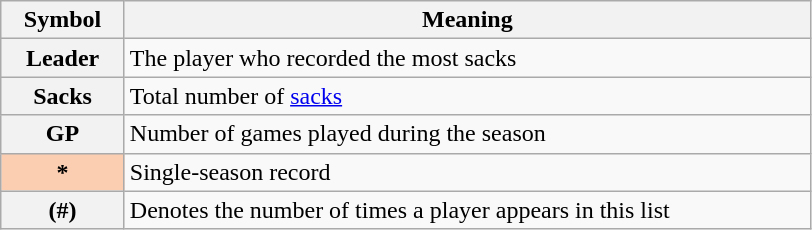<table class="wikitable plainrowheaders" border="1">
<tr>
<th scope="col" style="width:75px">Symbol</th>
<th scope="col" style="width:450px">Meaning</th>
</tr>
<tr>
<th scope="row" style="text-align:center;"><strong>Leader</strong></th>
<td>The player who recorded the most sacks</td>
</tr>
<tr>
<th scope="row" style="text-align:center;"><strong>Sacks</strong></th>
<td>Total number of <a href='#'>sacks</a></td>
</tr>
<tr>
<th scope="row" style="text-align:center;"><strong>GP</strong></th>
<td>Number of games played during the season</td>
</tr>
<tr>
<th scope="row" style="text-align:center; background:#fbceb1;">*</th>
<td>Single-season record</td>
</tr>
<tr>
<th scope="row" style="text-align:center;">(#)</th>
<td>Denotes the number of times a player appears in this list</td>
</tr>
</table>
